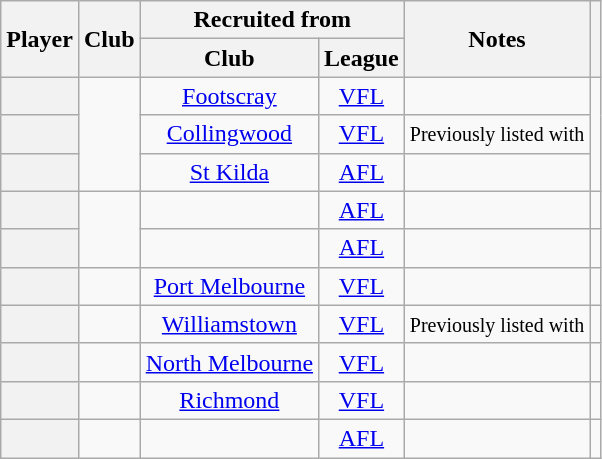<table class="wikitable sortable plainrowheaders" style="text-align:center;">
<tr>
<th rowspan=2>Player</th>
<th rowspan=2>Club</th>
<th colspan=2>Recruited from</th>
<th rowspan=2>Notes</th>
<th rowspan=2 class="unsortable"></th>
</tr>
<tr>
<th>Club</th>
<th>League</th>
</tr>
<tr>
<th scope="row"></th>
<td rowspan=3></td>
<td><a href='#'>Footscray</a></td>
<td><a href='#'>VFL</a></td>
<td></td>
<td rowspan=3></td>
</tr>
<tr>
<th scope="row"></th>
<td><a href='#'>Collingwood</a></td>
<td><a href='#'>VFL</a></td>
<td><small>Previously listed with </small></td>
</tr>
<tr>
<th scope="row"></th>
<td><a href='#'>St Kilda</a></td>
<td><a href='#'>AFL</a></td>
<td></td>
</tr>
<tr>
<th scope="row"></th>
<td rowspan=2></td>
<td></td>
<td><a href='#'>AFL</a></td>
<td></td>
<td></td>
</tr>
<tr>
<th scope="row"></th>
<td></td>
<td><a href='#'>AFL</a></td>
<td></td>
<td></td>
</tr>
<tr>
<th scope="row"></th>
<td></td>
<td><a href='#'>Port Melbourne</a></td>
<td><a href='#'>VFL</a></td>
<td></td>
<td></td>
</tr>
<tr>
<th scope="row"></th>
<td></td>
<td><a href='#'>Williamstown</a></td>
<td><a href='#'>VFL</a></td>
<td><small>Previously listed with </small></td>
<td></td>
</tr>
<tr>
<th scope="row"></th>
<td></td>
<td><a href='#'>North Melbourne</a></td>
<td><a href='#'>VFL</a></td>
<td></td>
<td></td>
</tr>
<tr>
<th scope="row"></th>
<td></td>
<td><a href='#'>Richmond</a></td>
<td><a href='#'>VFL</a></td>
<td></td>
<td></td>
</tr>
<tr>
<th scope="row"></th>
<td></td>
<td></td>
<td><a href='#'>AFL</a></td>
<td></td>
<td></td>
</tr>
</table>
